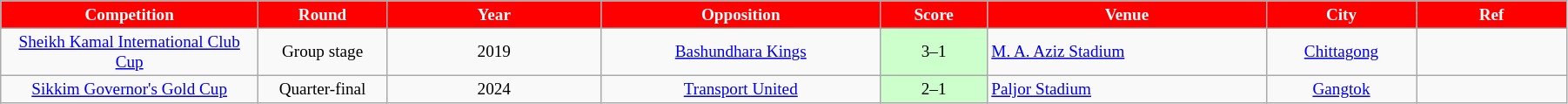<table class="wikitable" style="font-size:80%; width:95%; text-align:center">
<tr>
<th width="12%" style="background:Red; color:white; text-align:center;">Competition</th>
<th width="6%" style="background:Red; color:white; text-align:center;">Round</th>
<th width="10%" style="background:Red; color:white; text-align:center;">Year</th>
<th width="13%" style="background:Red; color:white; text-align:center;">Opposition</th>
<th width="5%" style="background:Red; color:white; text-align:center;">Score</th>
<th width="13%" style="background:Red; color:white; text-align:center;">Venue</th>
<th width="7%" style="background:Red; color:white; text-align:center;">City</th>
<th width="7%" style="background:Red; color:white; text-align:center;">Ref</th>
</tr>
<tr>
<td><a href='#'>Sheikh Kamal International Club Cup</a></td>
<td>Group stage</td>
<td>2019<br><td> <a href='#'>Bashundhara Kings</a></td>
<td style="text-align:center; background:#CCFFCC;">3–1</td>
<td align=left><a href='#'>M. A. Aziz Stadium</a></td>
<td><a href='#'>Chittagong</a></td>
<td></td>
</tr>
<tr>
<td><a href='#'>Sikkim Governor's Gold Cup</a></td>
<td>Quarter-final</td>
<td>2024<br><td> <a href='#'>Transport United</a></td>
<td style="text-align:center; background:#CCFFCC;">2–1</td>
<td align=left><a href='#'>Paljor Stadium</a></td>
<td><a href='#'>Gangtok</a></td>
<td></td>
</tr>
</table>
